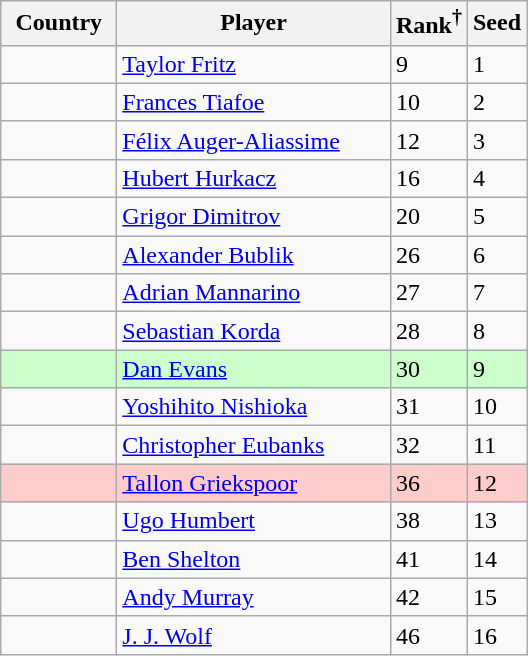<table class="wikitable nowrap">
<tr>
<th width="70">Country</th>
<th width="175">Player</th>
<th>Rank<sup>†</sup></th>
<th>Seed</th>
</tr>
<tr>
<td></td>
<td><a href='#'>Taylor Fritz</a></td>
<td>9</td>
<td>1</td>
</tr>
<tr>
<td></td>
<td><a href='#'>Frances Tiafoe</a></td>
<td>10</td>
<td>2</td>
</tr>
<tr>
<td></td>
<td><a href='#'>Félix Auger-Aliassime</a></td>
<td>12</td>
<td>3</td>
</tr>
<tr>
<td></td>
<td><a href='#'>Hubert Hurkacz</a></td>
<td>16</td>
<td>4</td>
</tr>
<tr>
<td></td>
<td><a href='#'>Grigor Dimitrov</a></td>
<td>20</td>
<td>5</td>
</tr>
<tr>
<td></td>
<td><a href='#'>Alexander Bublik</a></td>
<td>26</td>
<td>6</td>
</tr>
<tr>
<td></td>
<td><a href='#'>Adrian Mannarino</a></td>
<td>27</td>
<td>7</td>
</tr>
<tr>
<td></td>
<td><a href='#'>Sebastian Korda</a></td>
<td>28</td>
<td>8</td>
</tr>
<tr bgcolor=#cfc>
<td></td>
<td><a href='#'>Dan Evans</a></td>
<td>30</td>
<td>9</td>
</tr>
<tr>
<td></td>
<td><a href='#'>Yoshihito Nishioka</a></td>
<td>31</td>
<td>10</td>
</tr>
<tr>
<td></td>
<td><a href='#'>Christopher Eubanks</a></td>
<td>32</td>
<td>11</td>
</tr>
<tr bgcolor=#fcc>
<td></td>
<td><a href='#'>Tallon Griekspoor</a></td>
<td>36</td>
<td>12</td>
</tr>
<tr>
<td></td>
<td><a href='#'>Ugo Humbert</a></td>
<td>38</td>
<td>13</td>
</tr>
<tr>
<td></td>
<td><a href='#'>Ben Shelton</a></td>
<td>41</td>
<td>14</td>
</tr>
<tr>
<td></td>
<td><a href='#'>Andy Murray</a></td>
<td>42</td>
<td>15</td>
</tr>
<tr>
<td></td>
<td><a href='#'>J. J. Wolf</a></td>
<td>46</td>
<td>16</td>
</tr>
</table>
